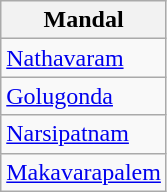<table class="wikitable sortable static-row-numbers static-row-header-hash">
<tr>
<th>Mandal</th>
</tr>
<tr>
<td><a href='#'>Nathavaram</a></td>
</tr>
<tr>
<td><a href='#'>Golugonda</a></td>
</tr>
<tr>
<td><a href='#'>Narsipatnam</a></td>
</tr>
<tr>
<td><a href='#'>Makavarapalem</a></td>
</tr>
</table>
